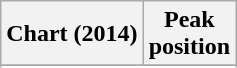<table class="wikitable sortable plainrowheaders" style="text-align:center">
<tr>
<th scope="col">Chart (2014)</th>
<th scope="col">Peak<br> position</th>
</tr>
<tr>
</tr>
<tr>
</tr>
<tr>
</tr>
<tr>
</tr>
</table>
